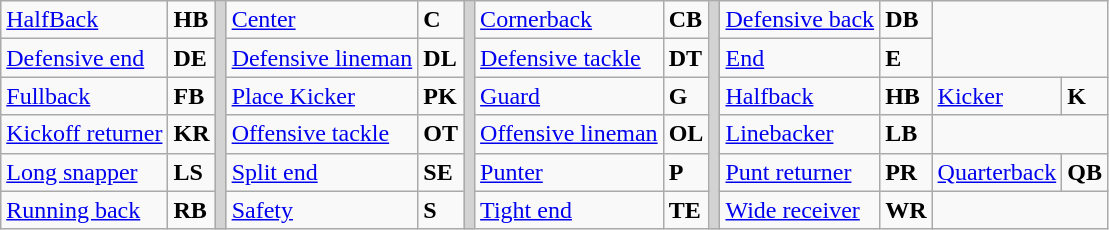<table class="wikitable">
<tr>
<td><a href='#'>HalfBack</a></td>
<td><strong>HB</strong></td>
<td rowSpan="6" style="background-color:lightgrey;"></td>
<td><a href='#'>Center</a></td>
<td><strong>C</strong></td>
<td rowSpan="6" style="background-color:lightgrey;"></td>
<td><a href='#'>Cornerback</a></td>
<td><strong>CB</strong></td>
<td rowSpan="6" style="background-color:lightgrey;"></td>
<td><a href='#'>Defensive back</a></td>
<td><strong>DB</strong></td>
</tr>
<tr>
<td><a href='#'>Defensive end</a></td>
<td><strong>DE</strong></td>
<td><a href='#'>Defensive lineman</a></td>
<td><strong>DL</strong></td>
<td><a href='#'>Defensive tackle</a></td>
<td><strong>DT</strong></td>
<td><a href='#'>End</a></td>
<td><strong>E</strong></td>
</tr>
<tr>
<td><a href='#'>Fullback</a></td>
<td><strong>FB</strong></td>
<td><a href='#'>Place Kicker</a></td>
<td><strong>PK</strong></td>
<td><a href='#'>Guard</a></td>
<td><strong>G</strong></td>
<td><a href='#'>Halfback</a></td>
<td><strong>HB</strong></td>
<td><a href='#'>Kicker</a></td>
<td><strong>K</strong></td>
</tr>
<tr>
<td><a href='#'>Kickoff returner</a></td>
<td><strong>KR</strong></td>
<td><a href='#'>Offensive tackle</a></td>
<td><strong>OT</strong></td>
<td><a href='#'>Offensive lineman</a></td>
<td><strong>OL</strong></td>
<td><a href='#'>Linebacker</a></td>
<td><strong>LB</strong></td>
</tr>
<tr>
<td><a href='#'>Long snapper</a></td>
<td><strong>LS</strong></td>
<td><a href='#'>Split end</a></td>
<td><strong>SE</strong></td>
<td><a href='#'>Punter</a></td>
<td><strong>P</strong></td>
<td><a href='#'>Punt returner</a></td>
<td><strong>PR</strong></td>
<td><a href='#'>Quarterback</a></td>
<td><strong>QB</strong></td>
</tr>
<tr>
<td><a href='#'>Running back</a></td>
<td><strong>RB</strong></td>
<td><a href='#'>Safety</a></td>
<td><strong>S</strong></td>
<td><a href='#'>Tight end</a></td>
<td><strong>TE</strong></td>
<td><a href='#'>Wide receiver</a></td>
<td><strong>WR</strong></td>
</tr>
</table>
